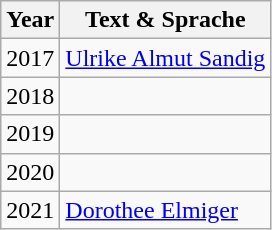<table class="wikitable sortable">
<tr>
<th>Year</th>
<th>Text & Sprache</th>
</tr>
<tr>
<td>2017</td>
<td><a href='#'>Ulrike Almut Sandig</a></td>
</tr>
<tr>
<td>2018</td>
<td></td>
</tr>
<tr>
<td>2019</td>
<td></td>
</tr>
<tr>
<td>2020</td>
<td></td>
</tr>
<tr>
<td>2021</td>
<td><a href='#'>Dorothee Elmiger</a></td>
</tr>
</table>
